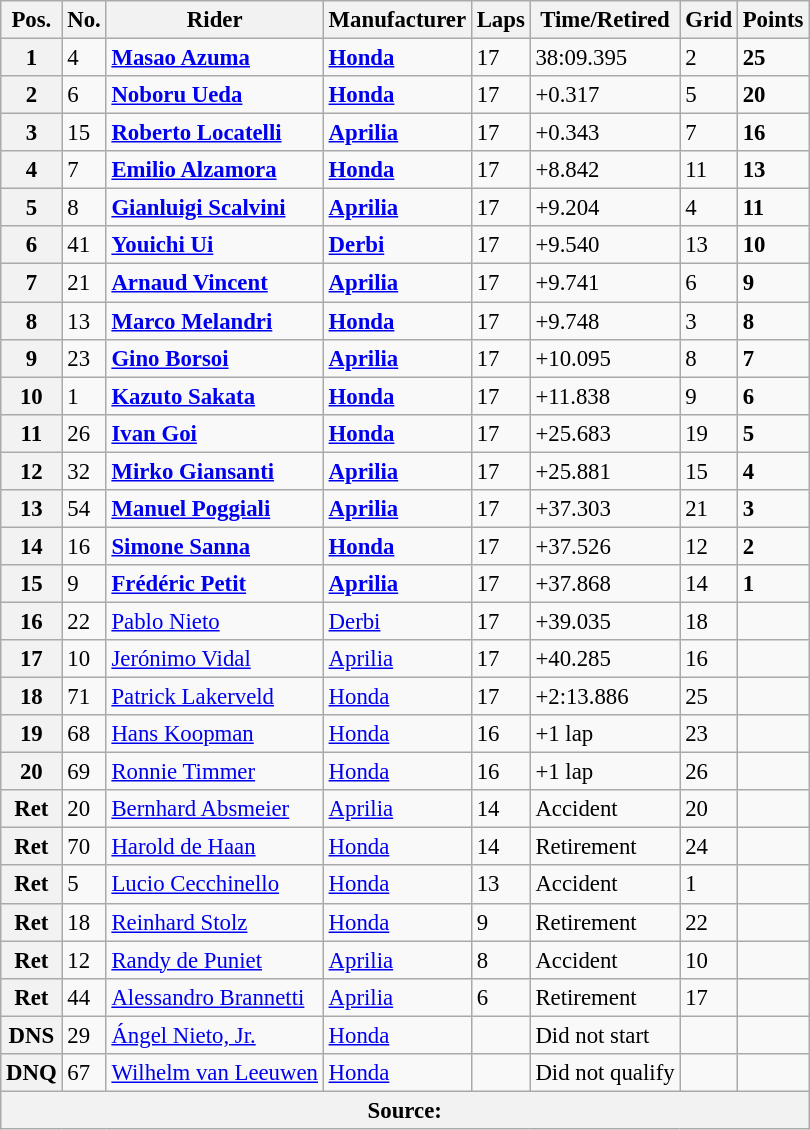<table class="wikitable" style="font-size: 95%;">
<tr>
<th>Pos.</th>
<th>No.</th>
<th>Rider</th>
<th>Manufacturer</th>
<th>Laps</th>
<th>Time/Retired</th>
<th>Grid</th>
<th>Points</th>
</tr>
<tr>
<th>1</th>
<td>4</td>
<td> <strong><a href='#'>Masao Azuma</a></strong></td>
<td><strong><a href='#'>Honda</a></strong></td>
<td>17</td>
<td>38:09.395</td>
<td>2</td>
<td><strong>25</strong></td>
</tr>
<tr>
<th>2</th>
<td>6</td>
<td> <strong><a href='#'>Noboru Ueda</a></strong></td>
<td><strong><a href='#'>Honda</a></strong></td>
<td>17</td>
<td>+0.317</td>
<td>5</td>
<td><strong>20</strong></td>
</tr>
<tr>
<th>3</th>
<td>15</td>
<td> <strong><a href='#'>Roberto Locatelli</a></strong></td>
<td><strong><a href='#'>Aprilia</a></strong></td>
<td>17</td>
<td>+0.343</td>
<td>7</td>
<td><strong>16</strong></td>
</tr>
<tr>
<th>4</th>
<td>7</td>
<td> <strong><a href='#'>Emilio Alzamora</a></strong></td>
<td><strong><a href='#'>Honda</a></strong></td>
<td>17</td>
<td>+8.842</td>
<td>11</td>
<td><strong>13</strong></td>
</tr>
<tr>
<th>5</th>
<td>8</td>
<td> <strong><a href='#'>Gianluigi Scalvini</a></strong></td>
<td><strong><a href='#'>Aprilia</a></strong></td>
<td>17</td>
<td>+9.204</td>
<td>4</td>
<td><strong>11</strong></td>
</tr>
<tr>
<th>6</th>
<td>41</td>
<td> <strong><a href='#'>Youichi Ui</a></strong></td>
<td><strong><a href='#'>Derbi</a></strong></td>
<td>17</td>
<td>+9.540</td>
<td>13</td>
<td><strong>10</strong></td>
</tr>
<tr>
<th>7</th>
<td>21</td>
<td> <strong><a href='#'>Arnaud Vincent</a></strong></td>
<td><strong><a href='#'>Aprilia</a></strong></td>
<td>17</td>
<td>+9.741</td>
<td>6</td>
<td><strong>9</strong></td>
</tr>
<tr>
<th>8</th>
<td>13</td>
<td> <strong><a href='#'>Marco Melandri</a></strong></td>
<td><strong><a href='#'>Honda</a></strong></td>
<td>17</td>
<td>+9.748</td>
<td>3</td>
<td><strong>8</strong></td>
</tr>
<tr>
<th>9</th>
<td>23</td>
<td> <strong><a href='#'>Gino Borsoi</a></strong></td>
<td><strong><a href='#'>Aprilia</a></strong></td>
<td>17</td>
<td>+10.095</td>
<td>8</td>
<td><strong>7</strong></td>
</tr>
<tr>
<th>10</th>
<td>1</td>
<td> <strong><a href='#'>Kazuto Sakata</a></strong></td>
<td><strong><a href='#'>Honda</a></strong></td>
<td>17</td>
<td>+11.838</td>
<td>9</td>
<td><strong>6</strong></td>
</tr>
<tr>
<th>11</th>
<td>26</td>
<td> <strong><a href='#'>Ivan Goi</a></strong></td>
<td><strong><a href='#'>Honda</a></strong></td>
<td>17</td>
<td>+25.683</td>
<td>19</td>
<td><strong>5</strong></td>
</tr>
<tr>
<th>12</th>
<td>32</td>
<td> <strong><a href='#'>Mirko Giansanti</a></strong></td>
<td><strong><a href='#'>Aprilia</a></strong></td>
<td>17</td>
<td>+25.881</td>
<td>15</td>
<td><strong>4</strong></td>
</tr>
<tr>
<th>13</th>
<td>54</td>
<td> <strong><a href='#'>Manuel Poggiali</a></strong></td>
<td><strong><a href='#'>Aprilia</a></strong></td>
<td>17</td>
<td>+37.303</td>
<td>21</td>
<td><strong>3</strong></td>
</tr>
<tr>
<th>14</th>
<td>16</td>
<td> <strong><a href='#'>Simone Sanna</a></strong></td>
<td><strong><a href='#'>Honda</a></strong></td>
<td>17</td>
<td>+37.526</td>
<td>12</td>
<td><strong>2</strong></td>
</tr>
<tr>
<th>15</th>
<td>9</td>
<td> <strong><a href='#'>Frédéric Petit</a></strong></td>
<td><strong><a href='#'>Aprilia</a></strong></td>
<td>17</td>
<td>+37.868</td>
<td>14</td>
<td><strong>1</strong></td>
</tr>
<tr>
<th>16</th>
<td>22</td>
<td> <a href='#'>Pablo Nieto</a></td>
<td><a href='#'>Derbi</a></td>
<td>17</td>
<td>+39.035</td>
<td>18</td>
<td></td>
</tr>
<tr>
<th>17</th>
<td>10</td>
<td> <a href='#'>Jerónimo Vidal</a></td>
<td><a href='#'>Aprilia</a></td>
<td>17</td>
<td>+40.285</td>
<td>16</td>
<td></td>
</tr>
<tr>
<th>18</th>
<td>71</td>
<td> <a href='#'>Patrick Lakerveld</a></td>
<td><a href='#'>Honda</a></td>
<td>17</td>
<td>+2:13.886</td>
<td>25</td>
<td></td>
</tr>
<tr>
<th>19</th>
<td>68</td>
<td> <a href='#'>Hans Koopman</a></td>
<td><a href='#'>Honda</a></td>
<td>16</td>
<td>+1 lap</td>
<td>23</td>
<td></td>
</tr>
<tr>
<th>20</th>
<td>69</td>
<td> <a href='#'>Ronnie Timmer</a></td>
<td><a href='#'>Honda</a></td>
<td>16</td>
<td>+1 lap</td>
<td>26</td>
<td></td>
</tr>
<tr>
<th>Ret</th>
<td>20</td>
<td> <a href='#'>Bernhard Absmeier</a></td>
<td><a href='#'>Aprilia</a></td>
<td>14</td>
<td>Accident</td>
<td>20</td>
<td></td>
</tr>
<tr>
<th>Ret</th>
<td>70</td>
<td> <a href='#'>Harold de Haan</a></td>
<td><a href='#'>Honda</a></td>
<td>14</td>
<td>Retirement</td>
<td>24</td>
<td></td>
</tr>
<tr>
<th>Ret</th>
<td>5</td>
<td> <a href='#'>Lucio Cecchinello</a></td>
<td><a href='#'>Honda</a></td>
<td>13</td>
<td>Accident</td>
<td>1</td>
<td></td>
</tr>
<tr>
<th>Ret</th>
<td>18</td>
<td> <a href='#'>Reinhard Stolz</a></td>
<td><a href='#'>Honda</a></td>
<td>9</td>
<td>Retirement</td>
<td>22</td>
<td></td>
</tr>
<tr>
<th>Ret</th>
<td>12</td>
<td> <a href='#'>Randy de Puniet</a></td>
<td><a href='#'>Aprilia</a></td>
<td>8</td>
<td>Accident</td>
<td>10</td>
<td></td>
</tr>
<tr>
<th>Ret</th>
<td>44</td>
<td> <a href='#'>Alessandro Brannetti</a></td>
<td><a href='#'>Aprilia</a></td>
<td>6</td>
<td>Retirement</td>
<td>17</td>
<td></td>
</tr>
<tr>
<th>DNS</th>
<td>29</td>
<td> <a href='#'>Ángel Nieto, Jr.</a></td>
<td><a href='#'>Honda</a></td>
<td></td>
<td>Did not start</td>
<td></td>
<td></td>
</tr>
<tr>
<th>DNQ</th>
<td>67</td>
<td> <a href='#'>Wilhelm van Leeuwen</a></td>
<td><a href='#'>Honda</a></td>
<td></td>
<td>Did not qualify</td>
<td></td>
<td></td>
</tr>
<tr>
<th colspan=8>Source: </th>
</tr>
</table>
